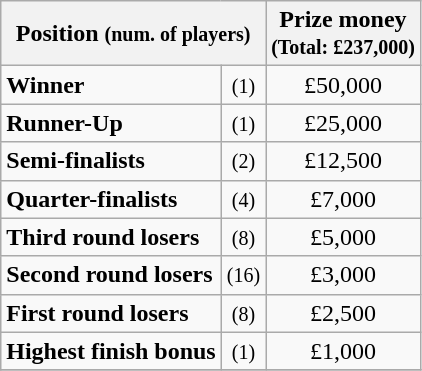<table class="wikitable">
<tr>
<th colspan=2>Position <small>(num. of players)</small></th>
<th>Prize money<br><small>(Total: £237,000)</small></th>
</tr>
<tr>
<td><strong>Winner</strong></td>
<td align=center><small>(1)</small></td>
<td align=center>£50,000</td>
</tr>
<tr>
<td><strong>Runner-Up</strong></td>
<td align=center><small>(1)</small></td>
<td align=center>£25,000</td>
</tr>
<tr>
<td><strong>Semi-finalists</strong></td>
<td align=center><small>(2)</small></td>
<td align=center>£12,500</td>
</tr>
<tr>
<td><strong>Quarter-finalists</strong></td>
<td align=center><small>(4)</small></td>
<td align=center>£7,000</td>
</tr>
<tr>
<td><strong>Third round losers</strong></td>
<td align=center><small>(8)</small></td>
<td align=center>£5,000</td>
</tr>
<tr>
<td><strong>Second round losers</strong></td>
<td align=center><small>(16)</small></td>
<td align=center>£3,000</td>
</tr>
<tr>
<td><strong>First round losers</strong></td>
<td align=center><small>(8)</small></td>
<td align=center>£2,500</td>
</tr>
<tr>
<td><strong>Highest finish bonus</strong></td>
<td align=center><small>(1)</small></td>
<td align=center>£1,000</td>
</tr>
<tr>
</tr>
</table>
